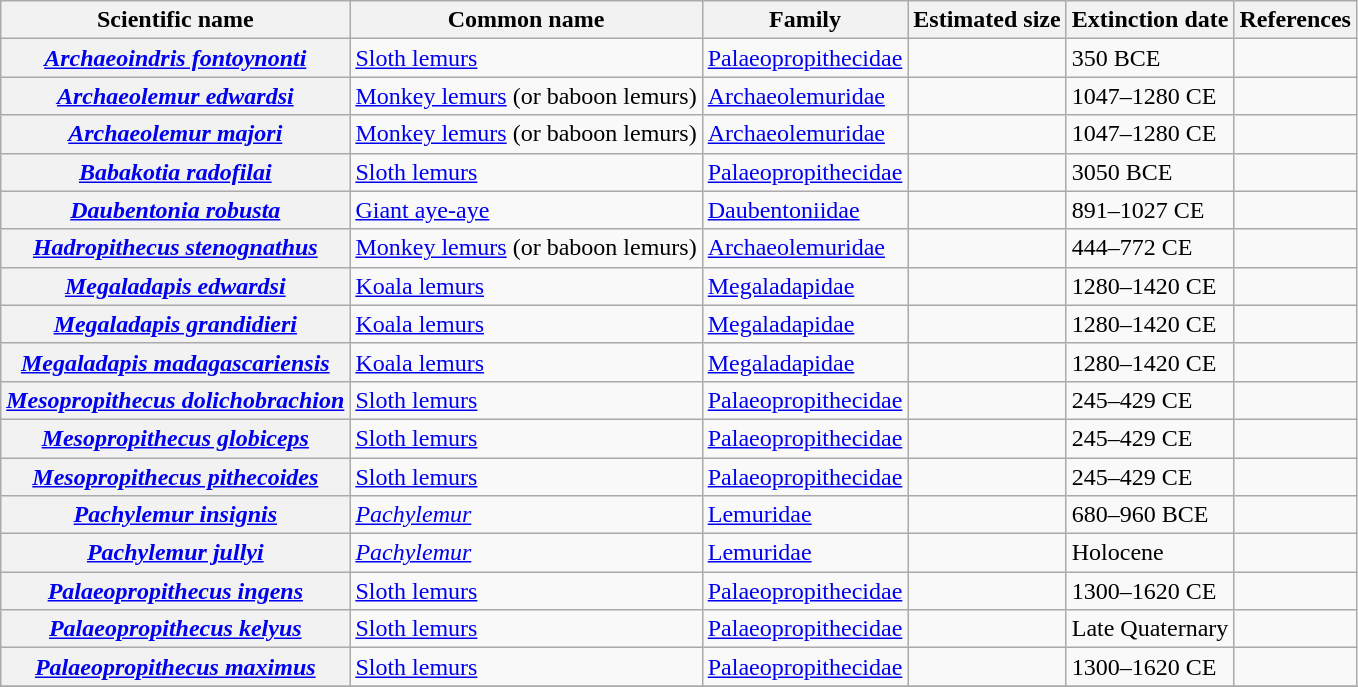<table class="wikitable sortable">
<tr>
<th scope=col>Scientific name</th>
<th scope=col class="unsortable">Common name</th>
<th scope=col>Family</th>
<th scope=col>Estimated size</th>
<th scope=col class="unsortable">Extinction date</th>
<th scope=col class="unsortable">References</th>
</tr>
<tr>
<th scope=row><em><a href='#'>Archaeoindris fontoynonti</a></em></th>
<td><a href='#'>Sloth lemurs</a></td>
<td><a href='#'>Palaeopropithecidae</a></td>
<td></td>
<td>350 BCE</td>
<td></td>
</tr>
<tr>
<th scope=row><em><a href='#'>Archaeolemur edwardsi</a></em></th>
<td><a href='#'>Monkey lemurs</a> (or baboon lemurs)</td>
<td><a href='#'>Archaeolemuridae</a></td>
<td></td>
<td>1047–1280 CE</td>
<td></td>
</tr>
<tr>
<th scope=row><em><a href='#'>Archaeolemur majori</a></em></th>
<td><a href='#'>Monkey lemurs</a> (or baboon lemurs)</td>
<td><a href='#'>Archaeolemuridae</a></td>
<td></td>
<td>1047–1280 CE</td>
<td></td>
</tr>
<tr>
<th scope=row><em><a href='#'>Babakotia radofilai</a></em></th>
<td><a href='#'>Sloth lemurs</a></td>
<td><a href='#'>Palaeopropithecidae</a></td>
<td></td>
<td>3050 BCE</td>
<td></td>
</tr>
<tr>
<th scope=row><em><a href='#'>Daubentonia robusta</a></em></th>
<td><a href='#'>Giant aye-aye</a></td>
<td><a href='#'>Daubentoniidae</a></td>
<td></td>
<td>891–1027 CE</td>
<td></td>
</tr>
<tr>
<th scope=row><em><a href='#'>Hadropithecus stenognathus</a></em></th>
<td><a href='#'>Monkey lemurs</a> (or baboon lemurs)</td>
<td><a href='#'>Archaeolemuridae</a></td>
<td></td>
<td>444–772 CE</td>
<td></td>
</tr>
<tr>
<th scope=row><em><a href='#'>Megaladapis edwardsi</a></em></th>
<td><a href='#'>Koala lemurs</a></td>
<td><a href='#'>Megaladapidae</a></td>
<td></td>
<td>1280–1420 CE</td>
<td></td>
</tr>
<tr>
<th scope=row><em><a href='#'>Megaladapis grandidieri</a></em></th>
<td><a href='#'>Koala lemurs</a></td>
<td><a href='#'>Megaladapidae</a></td>
<td></td>
<td>1280–1420 CE</td>
<td></td>
</tr>
<tr>
<th scope=row><em><a href='#'>Megaladapis madagascariensis</a></em></th>
<td><a href='#'>Koala lemurs</a></td>
<td><a href='#'>Megaladapidae</a></td>
<td></td>
<td>1280–1420 CE</td>
<td></td>
</tr>
<tr>
<th scope=row><em><a href='#'>Mesopropithecus dolichobrachion</a></em></th>
<td><a href='#'>Sloth lemurs</a></td>
<td><a href='#'>Palaeopropithecidae</a></td>
<td></td>
<td>245–429 CE</td>
<td></td>
</tr>
<tr>
<th scope=row><em><a href='#'>Mesopropithecus globiceps</a></em></th>
<td><a href='#'>Sloth lemurs</a></td>
<td><a href='#'>Palaeopropithecidae</a></td>
<td></td>
<td>245–429 CE</td>
<td></td>
</tr>
<tr>
<th scope=row><em><a href='#'>Mesopropithecus pithecoides</a></em></th>
<td><a href='#'>Sloth lemurs</a></td>
<td><a href='#'>Palaeopropithecidae</a></td>
<td></td>
<td>245–429 CE</td>
<td></td>
</tr>
<tr>
<th scope=row><em><a href='#'>Pachylemur insignis</a></em></th>
<td><em><a href='#'>Pachylemur</a></em></td>
<td><a href='#'>Lemuridae</a></td>
<td></td>
<td>680–960 BCE</td>
<td></td>
</tr>
<tr>
<th scope=row><em><a href='#'>Pachylemur jullyi</a></em></th>
<td><em><a href='#'>Pachylemur</a></em></td>
<td><a href='#'>Lemuridae</a></td>
<td></td>
<td>Holocene</td>
<td></td>
</tr>
<tr>
<th scope=row><em><a href='#'>Palaeopropithecus ingens</a></em></th>
<td><a href='#'>Sloth lemurs</a></td>
<td><a href='#'>Palaeopropithecidae</a></td>
<td></td>
<td>1300–1620 CE</td>
<td></td>
</tr>
<tr>
<th scope=row><em><a href='#'>Palaeopropithecus kelyus</a></em></th>
<td><a href='#'>Sloth lemurs</a></td>
<td><a href='#'>Palaeopropithecidae</a></td>
<td></td>
<td>Late Quaternary</td>
<td></td>
</tr>
<tr>
<th scope=row><em><a href='#'>Palaeopropithecus maximus</a></em></th>
<td><a href='#'>Sloth lemurs</a></td>
<td><a href='#'>Palaeopropithecidae</a></td>
<td></td>
<td>1300–1620 CE</td>
<td></td>
</tr>
<tr>
</tr>
</table>
